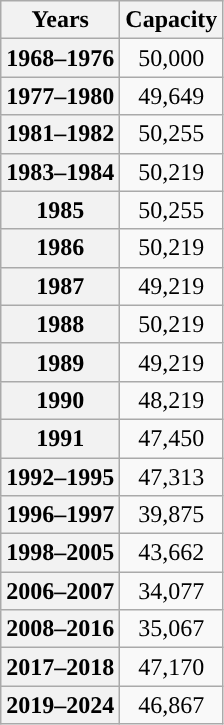<table class="wikitable plainrowheaders" style="float:left; margin-right:1em">
<tr>
<th scope="col">Years</th>
<th scope="col">Capacity</th>
</tr>
<tr>
<th scope="row">1968–1976</th>
<td style="text-align:center;">50,000</td>
</tr>
<tr>
<th scope="row">1977–1980</th>
<td style="text-align:center;">49,649</td>
</tr>
<tr>
<th scope="row">1981–1982</th>
<td style="text-align:center;">50,255</td>
</tr>
<tr>
<th scope="row">1983–1984</th>
<td style="text-align:center;">50,219</td>
</tr>
<tr>
<th scope="row">1985</th>
<td style="text-align:center;">50,255</td>
</tr>
<tr>
<th scope="row">1986</th>
<td style="text-align:center;">50,219</td>
</tr>
<tr>
<th scope="row">1987</th>
<td style="text-align:center;">49,219</td>
</tr>
<tr>
<th scope="row">1988</th>
<td style="text-align:center;">50,219</td>
</tr>
<tr>
<th scope="row">1989</th>
<td style="text-align:center;">49,219</td>
</tr>
<tr>
<th scope="row">1990</th>
<td style="text-align:center;">48,219</td>
</tr>
<tr>
<th scope="row">1991</th>
<td style="text-align:center;">47,450</td>
</tr>
<tr>
<th scope="row">1992–1995</th>
<td style="text-align:center;">47,313</td>
</tr>
<tr>
<th scope="row">1996–1997</th>
<td style="text-align:center;">39,875</td>
</tr>
<tr>
<th scope="row">1998–2005</th>
<td style="text-align:center;">43,662</td>
</tr>
<tr>
<th scope="row">2006–2007</th>
<td style="text-align:center;">34,077</td>
</tr>
<tr>
<th scope="row">2008–2016</th>
<td style="text-align:center;">35,067</td>
</tr>
<tr>
<th scope="row">2017–2018</th>
<td style="text-align:center;">47,170</td>
</tr>
<tr>
<th scope="row">2019–2024</th>
<td style="text-align:center;">46,867</td>
</tr>
</table>
